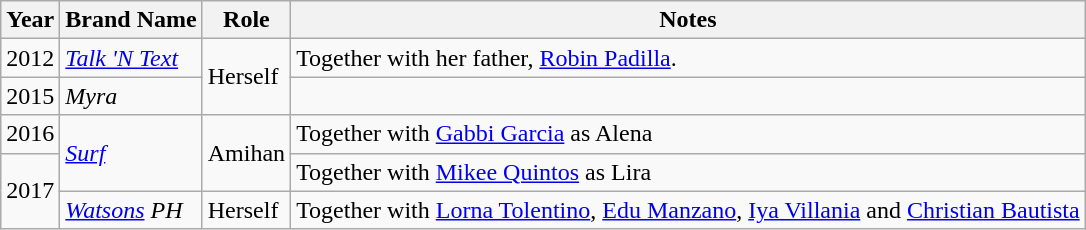<table class="wikitable sortable">
<tr>
<th>Year</th>
<th>Brand Name</th>
<th>Role</th>
<th>Notes</th>
</tr>
<tr>
<td>2012</td>
<td><em><a href='#'>Talk 'N Text</a></em></td>
<td rowspan="2">Herself</td>
<td>Together with her father, <a href='#'>Robin Padilla</a>.</td>
</tr>
<tr>
<td>2015</td>
<td><em>Myra</em></td>
<td></td>
</tr>
<tr>
<td>2016</td>
<td rowspan="2"><a href='#'><em>Surf</em></a></td>
<td rowspan="2">Amihan</td>
<td>Together with <a href='#'>Gabbi Garcia</a> as Alena</td>
</tr>
<tr>
<td rowspan="2">2017</td>
<td>Together with <a href='#'>Mikee Quintos</a> as Lira</td>
</tr>
<tr>
<td><em><a href='#'>Watsons</a> PH</em></td>
<td>Herself</td>
<td>Together with <a href='#'>Lorna Tolentino</a>, <a href='#'>Edu Manzano</a>, <a href='#'>Iya Villania</a> and <a href='#'>Christian Bautista</a></td>
</tr>
</table>
